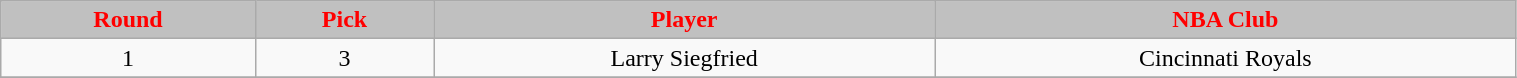<table class="wikitable" width="80%">
<tr align="center"  style="background:silver;color:red;">
<td><strong>Round</strong></td>
<td><strong>Pick</strong></td>
<td><strong>Player</strong></td>
<td><strong>NBA Club</strong></td>
</tr>
<tr align="center" bgcolor="">
<td>1</td>
<td>3</td>
<td>Larry Siegfried</td>
<td>Cincinnati Royals</td>
</tr>
<tr align="center" bgcolor="">
</tr>
</table>
